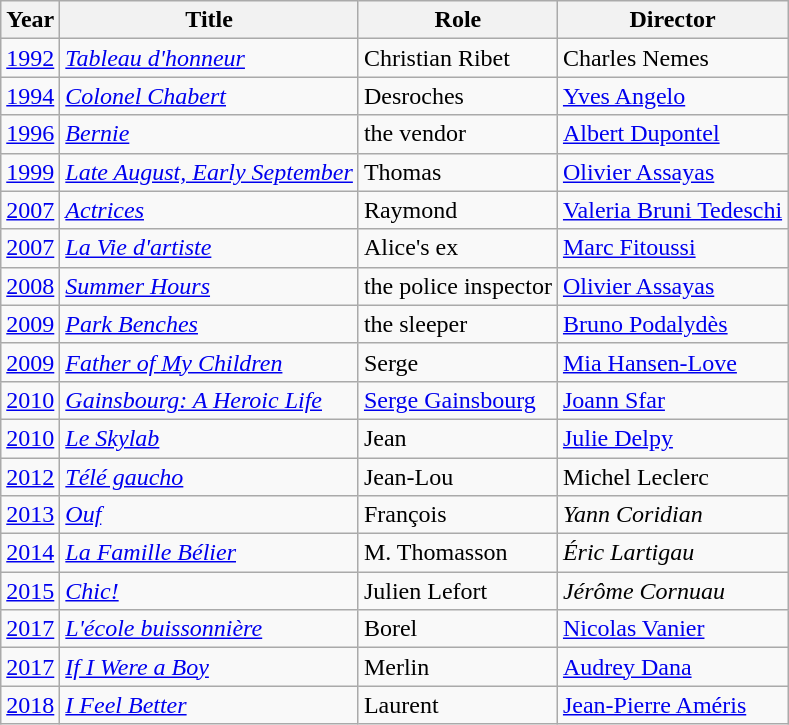<table class="wikitable sortable">
<tr>
<th>Year</th>
<th>Title</th>
<th>Role</th>
<th>Director</th>
</tr>
<tr>
<td><a href='#'>1992</a></td>
<td><em><a href='#'>Tableau d'honneur</a></em></td>
<td>Christian Ribet</td>
<td>Charles Nemes</td>
</tr>
<tr>
<td><a href='#'>1994</a></td>
<td><em><a href='#'>Colonel Chabert</a></em></td>
<td>Desroches</td>
<td><a href='#'>Yves Angelo</a></td>
</tr>
<tr>
<td><a href='#'>1996</a></td>
<td><em><a href='#'>Bernie</a></em></td>
<td>the vendor</td>
<td><a href='#'>Albert Dupontel</a></td>
</tr>
<tr>
<td><a href='#'>1999</a></td>
<td><em><a href='#'>Late August, Early September</a></em></td>
<td>Thomas</td>
<td><a href='#'>Olivier Assayas</a></td>
</tr>
<tr>
<td><a href='#'>2007</a></td>
<td><em><a href='#'>Actrices</a></em></td>
<td>Raymond</td>
<td><a href='#'>Valeria Bruni Tedeschi</a></td>
</tr>
<tr>
<td><a href='#'>2007</a></td>
<td><em><a href='#'>La Vie d'artiste</a></em></td>
<td>Alice's ex</td>
<td><a href='#'>Marc Fitoussi</a></td>
</tr>
<tr>
<td><a href='#'>2008</a></td>
<td><em><a href='#'>Summer Hours</a></em></td>
<td>the police inspector</td>
<td><a href='#'>Olivier Assayas</a></td>
</tr>
<tr>
<td><a href='#'>2009</a></td>
<td><em><a href='#'>Park Benches</a></em></td>
<td>the sleeper</td>
<td><a href='#'>Bruno Podalydès</a></td>
</tr>
<tr>
<td><a href='#'>2009</a></td>
<td><em><a href='#'>Father of My Children</a></em></td>
<td>Serge</td>
<td><a href='#'>Mia Hansen-Love</a></td>
</tr>
<tr>
<td><a href='#'>2010</a></td>
<td><em><a href='#'>Gainsbourg: A Heroic Life</a></em></td>
<td><a href='#'>Serge Gainsbourg</a></td>
<td><a href='#'>Joann Sfar</a></td>
</tr>
<tr>
<td><a href='#'>2010</a></td>
<td><em><a href='#'>Le Skylab</a></em></td>
<td>Jean</td>
<td><a href='#'>Julie Delpy</a></td>
</tr>
<tr>
<td><a href='#'>2012</a></td>
<td><em><a href='#'>Télé gaucho</a></em></td>
<td>Jean-Lou</td>
<td>Michel Leclerc</td>
</tr>
<tr>
<td><a href='#'>2013</a></td>
<td><em><a href='#'>Ouf</a></em></td>
<td>François</td>
<td><em>Yann Coridian</em></td>
</tr>
<tr>
<td><a href='#'>2014</a></td>
<td><em><a href='#'>La Famille Bélier</a></em></td>
<td>M. Thomasson</td>
<td><em>Éric Lartigau</em></td>
</tr>
<tr>
<td><a href='#'>2015</a></td>
<td><em><a href='#'>Chic!</a></em></td>
<td>Julien Lefort</td>
<td><em>Jérôme Cornuau</em></td>
</tr>
<tr>
<td><a href='#'>2017</a></td>
<td><em><a href='#'>L'école buissonnière</a></em></td>
<td>Borel</td>
<td><a href='#'>Nicolas Vanier</a></td>
</tr>
<tr>
<td><a href='#'>2017</a></td>
<td><em><a href='#'>If I Were a Boy</a></em></td>
<td>Merlin</td>
<td><a href='#'>Audrey Dana</a></td>
</tr>
<tr>
<td><a href='#'>2018</a></td>
<td><em><a href='#'>I Feel Better</a></em></td>
<td>Laurent</td>
<td><a href='#'>Jean-Pierre Améris</a></td>
</tr>
</table>
